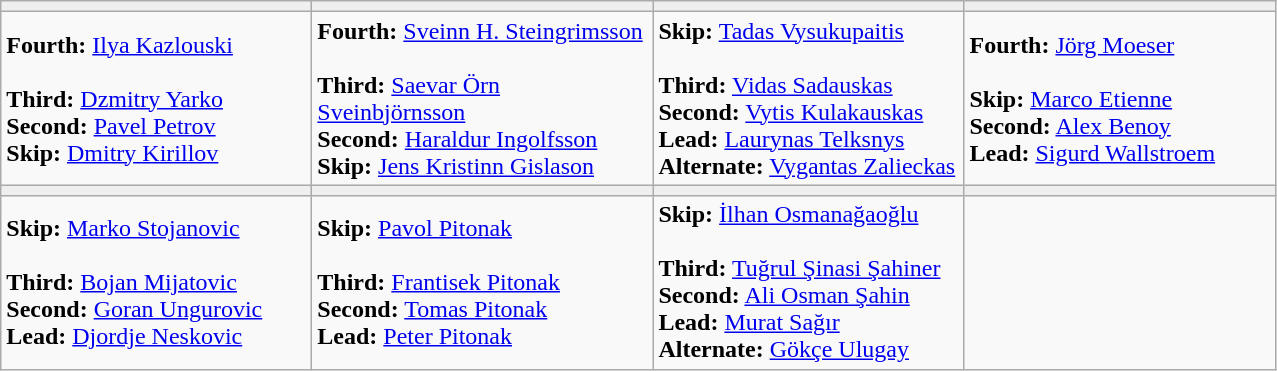<table class="wikitable">
<tr align=center>
<td bgcolor="#efefef" width="200"><strong></strong></td>
<td bgcolor="#efefef" width="220"><strong></strong></td>
<td bgcolor="#efefef" width="200"><strong></strong></td>
<td bgcolor="#efefef" width="200"><strong></strong></td>
</tr>
<tr>
<td><strong>Fourth:</strong> <a href='#'>Ilya Kazlouski</a><br><br><strong>Third:</strong> <a href='#'>Dzmitry Yarko</a><br>
<strong>Second:</strong> <a href='#'>Pavel Petrov</a><br>
<strong>Skip:</strong> <a href='#'>Dmitry Kirillov</a></td>
<td><strong>Fourth:</strong> <a href='#'>Sveinn H. Steingrimsson</a><br><br><strong>Third:</strong> <a href='#'>Saevar Örn Sveinbjörnsson</a><br>
<strong>Second:</strong> <a href='#'>Haraldur Ingolfsson</a><br>
<strong>Skip:</strong> <a href='#'>Jens Kristinn Gislason</a></td>
<td><strong>Skip:</strong> <a href='#'>Tadas Vysukupaitis</a><br><br><strong>Third:</strong> <a href='#'>Vidas Sadauskas</a><br>
<strong>Second:</strong> <a href='#'>Vytis Kulakauskas</a><br>
<strong>Lead:</strong>  <a href='#'>Laurynas Telksnys</a><br>
<strong>Alternate:</strong> <a href='#'>Vygantas Zalieckas</a></td>
<td><strong>Fourth:</strong> <a href='#'>Jörg Moeser</a><br><br><strong>Skip:</strong> <a href='#'>Marco Etienne</a><br>
<strong>Second:</strong> <a href='#'>Alex Benoy</a><br>
<strong>Lead:</strong> <a href='#'>Sigurd Wallstroem</a></td>
</tr>
<tr align=center>
<td bgcolor="#efefef" width="200"><strong></strong></td>
<td bgcolor="#efefef" width="220"><strong></strong></td>
<td bgcolor="#efefef" width="200"><strong></strong></td>
<td bgcolor="#efefef" width="200"></td>
</tr>
<tr>
<td><strong>Skip:</strong> <a href='#'>Marko Stojanovic</a><br><br><strong>Third:</strong> <a href='#'>Bojan Mijatovic</a><br>
<strong>Second:</strong> <a href='#'>Goran Ungurovic</a><br>
<strong>Lead:</strong> <a href='#'>Djordje Neskovic</a></td>
<td><strong>Skip:</strong> <a href='#'>Pavol Pitonak</a><br><br><strong>Third:</strong> <a href='#'>Frantisek Pitonak</a><br>
<strong>Second:</strong> <a href='#'>Tomas Pitonak</a><br>
<strong>Lead:</strong> <a href='#'>Peter Pitonak</a></td>
<td><strong>Skip:</strong> <a href='#'>İlhan Osmanağaoğlu</a><br><br><strong>Third:</strong> <a href='#'>Tuğrul Şinasi Şahiner</a><br>
<strong>Second:</strong> <a href='#'>Ali Osman Şahin</a><br>
<strong>Lead:</strong> <a href='#'>Murat Sağır</a><br>
<strong>Alternate:</strong> <a href='#'>Gökçe Ulugay</a></td>
<td></td>
</tr>
</table>
